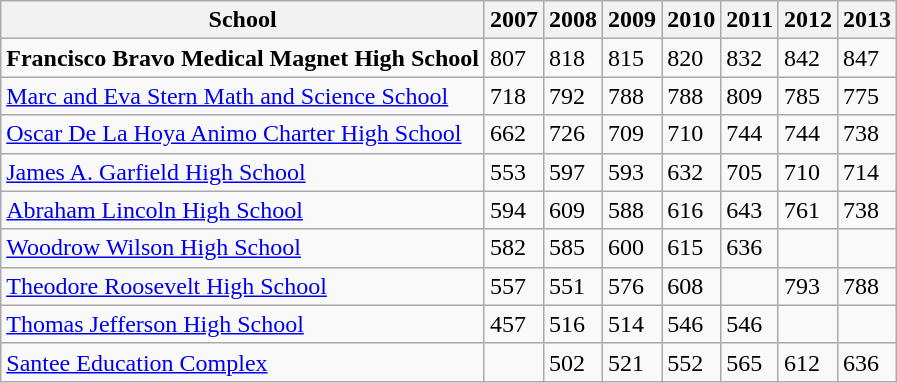<table class="wikitable" border="2">
<tr>
<th>School</th>
<th><strong>2007 </strong></th>
<th><strong>2008 </strong></th>
<th><strong>2009 </strong></th>
<th><strong>2010 </strong></th>
<th><strong>2011 </strong></th>
<th><strong>2012</strong></th>
<th><strong>2013 </strong></th>
</tr>
<tr Reporting Api>
<td><strong>Francisco Bravo Medical Magnet High School</strong></td>
<td>807</td>
<td>818</td>
<td>815</td>
<td>820</td>
<td>832</td>
<td>842</td>
<td>847</td>
</tr>
<tr>
<td><a href='#'>Marc and Eva Stern Math and Science School</a></td>
<td>718</td>
<td>792</td>
<td>788</td>
<td>788</td>
<td>809</td>
<td>785</td>
<td>775</td>
</tr>
<tr>
<td><a href='#'>Oscar De La Hoya Animo Charter High School</a></td>
<td>662</td>
<td>726</td>
<td>709</td>
<td>710</td>
<td>744</td>
<td>744</td>
<td>738</td>
</tr>
<tr>
<td><a href='#'>James A. Garfield High School</a></td>
<td>553</td>
<td>597</td>
<td>593</td>
<td>632</td>
<td>705</td>
<td>710</td>
<td>714</td>
</tr>
<tr>
<td><a href='#'>Abraham Lincoln High School</a></td>
<td>594</td>
<td>609</td>
<td>588</td>
<td>616</td>
<td>643</td>
<td>761</td>
<td>738</td>
</tr>
<tr>
<td><a href='#'>Woodrow Wilson High School</a></td>
<td>582</td>
<td>585</td>
<td>600</td>
<td>615</td>
<td>636</td>
<td></td>
<td></td>
</tr>
<tr>
<td><a href='#'>Theodore Roosevelt High School</a></td>
<td>557</td>
<td>551</td>
<td>576</td>
<td>608</td>
<td></td>
<td>793</td>
<td>788</td>
</tr>
<tr>
<td><a href='#'>Thomas Jefferson High School</a></td>
<td>457</td>
<td>516</td>
<td>514</td>
<td>546</td>
<td>546</td>
<td></td>
<td></td>
</tr>
<tr>
<td><a href='#'>Santee Education Complex</a></td>
<td></td>
<td>502</td>
<td>521</td>
<td>552</td>
<td>565</td>
<td>612</td>
<td>636</td>
</tr>
</table>
